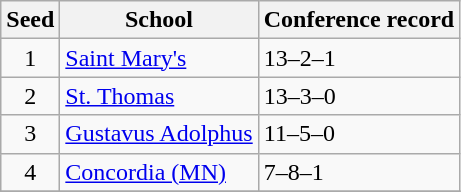<table class="wikitable">
<tr>
<th>Seed</th>
<th>School</th>
<th>Conference record</th>
</tr>
<tr>
<td align=center>1</td>
<td><a href='#'>Saint Mary's</a></td>
<td>13–2–1</td>
</tr>
<tr>
<td align=center>2</td>
<td><a href='#'>St. Thomas</a></td>
<td>13–3–0</td>
</tr>
<tr>
<td align=center>3</td>
<td><a href='#'>Gustavus Adolphus</a></td>
<td>11–5–0</td>
</tr>
<tr>
<td align=center>4</td>
<td><a href='#'>Concordia (MN)</a></td>
<td>7–8–1</td>
</tr>
<tr>
</tr>
</table>
